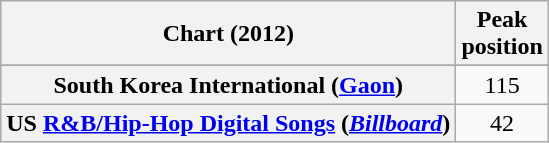<table class="wikitable sortable plainrowheaders" style="text-align:center">
<tr>
<th scope="col">Chart (2012)</th>
<th scope="col">Peak<br>position</th>
</tr>
<tr>
</tr>
<tr>
</tr>
<tr>
<th scope="row">South Korea International (<a href='#'>Gaon</a>)</th>
<td>115</td>
</tr>
<tr>
<th scope="row">US <a href='#'>R&B/Hip-Hop Digital Songs</a> (<em><a href='#'>Billboard</a></em>)</th>
<td>42</td>
</tr>
</table>
